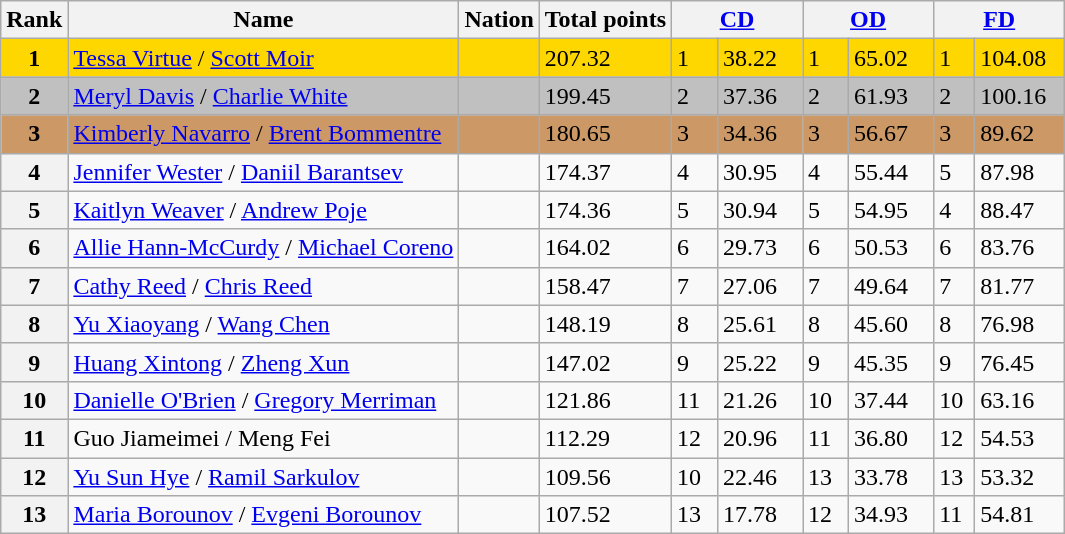<table class="wikitable">
<tr>
<th>Rank</th>
<th>Name</th>
<th>Nation</th>
<th>Total points</th>
<th colspan="2" width="80px"><a href='#'>CD</a></th>
<th colspan="2" width="80px"><a href='#'>OD</a></th>
<th colspan="2" width="80px"><a href='#'>FD</a></th>
</tr>
<tr bgcolor="gold">
<td align="center"><strong>1</strong></td>
<td><a href='#'>Tessa Virtue</a> / <a href='#'>Scott Moir</a></td>
<td></td>
<td>207.32</td>
<td>1</td>
<td>38.22</td>
<td>1</td>
<td>65.02</td>
<td>1</td>
<td>104.08</td>
</tr>
<tr bgcolor="silver">
<td align="center"><strong>2</strong></td>
<td><a href='#'>Meryl Davis</a> / <a href='#'>Charlie White</a></td>
<td></td>
<td>199.45</td>
<td>2</td>
<td>37.36</td>
<td>2</td>
<td>61.93</td>
<td>2</td>
<td>100.16</td>
</tr>
<tr bgcolor="cc9966">
<td align="center"><strong>3</strong></td>
<td><a href='#'>Kimberly Navarro</a> / <a href='#'>Brent Bommentre</a></td>
<td></td>
<td>180.65</td>
<td>3</td>
<td>34.36</td>
<td>3</td>
<td>56.67</td>
<td>3</td>
<td>89.62</td>
</tr>
<tr>
<th>4</th>
<td><a href='#'>Jennifer Wester</a> / <a href='#'>Daniil Barantsev</a></td>
<td></td>
<td>174.37</td>
<td>4</td>
<td>30.95</td>
<td>4</td>
<td>55.44</td>
<td>5</td>
<td>87.98</td>
</tr>
<tr>
<th>5</th>
<td><a href='#'>Kaitlyn Weaver</a> / <a href='#'>Andrew Poje</a></td>
<td></td>
<td>174.36</td>
<td>5</td>
<td>30.94</td>
<td>5</td>
<td>54.95</td>
<td>4</td>
<td>88.47</td>
</tr>
<tr>
<th>6</th>
<td><a href='#'>Allie Hann-McCurdy</a> / <a href='#'>Michael Coreno</a></td>
<td></td>
<td>164.02</td>
<td>6</td>
<td>29.73</td>
<td>6</td>
<td>50.53</td>
<td>6</td>
<td>83.76</td>
</tr>
<tr>
<th>7</th>
<td><a href='#'>Cathy Reed</a> / <a href='#'>Chris Reed</a></td>
<td></td>
<td>158.47</td>
<td>7</td>
<td>27.06</td>
<td>7</td>
<td>49.64</td>
<td>7</td>
<td>81.77</td>
</tr>
<tr>
<th>8</th>
<td><a href='#'>Yu Xiaoyang</a> / <a href='#'>Wang Chen</a></td>
<td></td>
<td>148.19</td>
<td>8</td>
<td>25.61</td>
<td>8</td>
<td>45.60</td>
<td>8</td>
<td>76.98</td>
</tr>
<tr>
<th>9</th>
<td><a href='#'>Huang Xintong</a> / <a href='#'>Zheng Xun</a></td>
<td></td>
<td>147.02</td>
<td>9</td>
<td>25.22</td>
<td>9</td>
<td>45.35</td>
<td>9</td>
<td>76.45</td>
</tr>
<tr>
<th>10</th>
<td><a href='#'>Danielle O'Brien</a> / <a href='#'>Gregory Merriman</a></td>
<td></td>
<td>121.86</td>
<td>11</td>
<td>21.26</td>
<td>10</td>
<td>37.44</td>
<td>10</td>
<td>63.16</td>
</tr>
<tr>
<th>11</th>
<td>Guo Jiameimei / Meng Fei</td>
<td></td>
<td>112.29</td>
<td>12</td>
<td>20.96</td>
<td>11</td>
<td>36.80</td>
<td>12</td>
<td>54.53</td>
</tr>
<tr>
<th>12</th>
<td><a href='#'>Yu Sun Hye</a> / <a href='#'>Ramil Sarkulov</a></td>
<td></td>
<td>109.56</td>
<td>10</td>
<td>22.46</td>
<td>13</td>
<td>33.78</td>
<td>13</td>
<td>53.32</td>
</tr>
<tr>
<th>13</th>
<td><a href='#'>Maria Borounov</a> / <a href='#'>Evgeni Borounov</a></td>
<td></td>
<td>107.52</td>
<td>13</td>
<td>17.78</td>
<td>12</td>
<td>34.93</td>
<td>11</td>
<td>54.81</td>
</tr>
</table>
